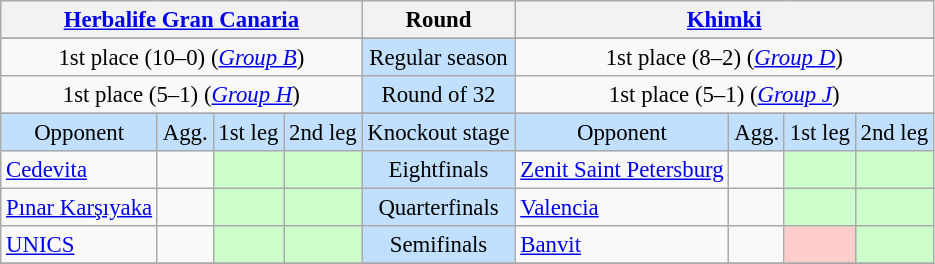<table class="wikitable" style="text-align:center; font-size:95%;">
<tr>
<th colspan=4> <a href='#'>Herbalife Gran Canaria</a></th>
<th>Round</th>
<th colspan=4> <a href='#'>Khimki</a></th>
</tr>
<tr style="background:#c1e0ff">
</tr>
<tr>
<td colspan=4 valign=top>1st place (10–0) (<em><a href='#'>Group B</a></em>)</td>
<td bgcolor=c1e0ff>Regular season</td>
<td colspan=4 valign=top>1st place (8–2) (<em><a href='#'>Group D</a></em>)</td>
</tr>
<tr>
<td colspan=4 valign=top>1st place (5–1) (<em><a href='#'>Group H</a></em>)</td>
<td bgcolor=c1e0ff>Round of 32</td>
<td colspan=4 valign=top>1st place (5–1) (<em><a href='#'>Group J</a></em>)</td>
</tr>
<tr>
</tr>
<tr style="background:#c1e0ff">
<td>Opponent</td>
<td>Agg.</td>
<td>1st leg</td>
<td>2nd leg</td>
<td>Knockout stage</td>
<td>Opponent</td>
<td width=30>Agg.</td>
<td>1st leg</td>
<td>2nd leg</td>
</tr>
<tr>
<td align=left> <a href='#'>Cedevita</a></td>
<td></td>
<td bgcolor=#cfc></td>
<td bgcolor=#cfc></td>
<td bgcolor=c1e0ff>Eightfinals</td>
<td align=left> <a href='#'>Zenit Saint Petersburg</a></td>
<td></td>
<td bgcolor=#cfc></td>
<td bgcolor=#cfc></td>
</tr>
<tr>
<td align=left> <a href='#'>Pınar Karşıyaka</a></td>
<td></td>
<td bgcolor=#cfc></td>
<td bgcolor=#cfc></td>
<td bgcolor=c1e0ff>Quarterfinals</td>
<td align=left> <a href='#'>Valencia</a></td>
<td></td>
<td bgcolor=#cfc></td>
<td bgcolor=#cfc></td>
</tr>
<tr>
<td align=left> <a href='#'>UNICS</a></td>
<td></td>
<td bgcolor=#cfc></td>
<td bgcolor=#cfc></td>
<td bgcolor=c1e0ff>Semifinals</td>
<td align=left> <a href='#'>Banvit</a></td>
<td></td>
<td bgcolor=#fcc></td>
<td bgcolor=#cfc></td>
</tr>
<tr>
</tr>
</table>
